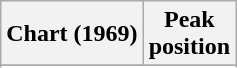<table class="wikitable sortable plainrowheaders">
<tr>
<th>Chart (1969)</th>
<th>Peak<br>position</th>
</tr>
<tr>
</tr>
<tr>
</tr>
</table>
